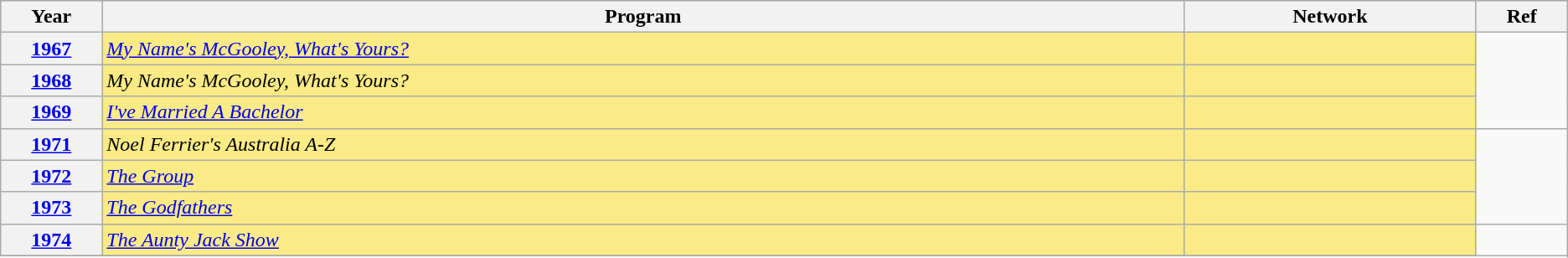<table class="wikitable sortable">
<tr style="background:#bebebe;">
<th scope="col" style="width:1%;">Year</th>
<th scope="col" style="width:16%;">Program</th>
<th scope="col" style="width:4%;">Network</th>
<th scope="col" style="width:1%;" class="unsortable">Ref</th>
</tr>
<tr>
<th scope="row" style="text-align:center"><a href='#'>1967</a></th>
<td style="background:#FAEB86"><em><a href='#'>My Name's McGooley, What's Yours?</a></em></td>
<td style="background:#FAEB86"></td>
<td rowspan="3"></td>
</tr>
<tr>
<th scope="row" style="text-align:center"><a href='#'>1968</a></th>
<td style="background:#FAEB86"><em>My Name's McGooley, What's Yours?</em></td>
<td style="background:#FAEB86"></td>
</tr>
<tr>
<th scope="row" style="text-align:center"><a href='#'>1969</a></th>
<td style="background:#FAEB86"><em><a href='#'>I've Married A Bachelor</a></em></td>
<td style="background:#FAEB86"></td>
</tr>
<tr>
<th scope="row" style="text-align:center"><a href='#'>1971</a></th>
<td style="background:#FAEB86"><em>Noel Ferrier's Australia A-Z</em></td>
<td style="background:#FAEB86"></td>
<td rowspan="3"></td>
</tr>
<tr>
<th scope="row" style="text-align:center"><a href='#'>1972</a></th>
<td style="background:#FAEB86"><em><a href='#'>The Group</a></em></td>
<td style="background:#FAEB86"></td>
</tr>
<tr>
<th scope="row" style="text-align:center"><a href='#'>1973</a></th>
<td style="background:#FAEB86"><em><a href='#'>The Godfathers</a></em></td>
<td style="background:#FAEB86"></td>
</tr>
<tr>
<th scope="row" style="text-align:center"><a href='#'>1974</a></th>
<td style="background:#FAEB86"><em><a href='#'>The Aunty Jack Show</a></em></td>
<td style="background:#FAEB86"></td>
<td rowspan="3"></td>
</tr>
<tr>
</tr>
</table>
